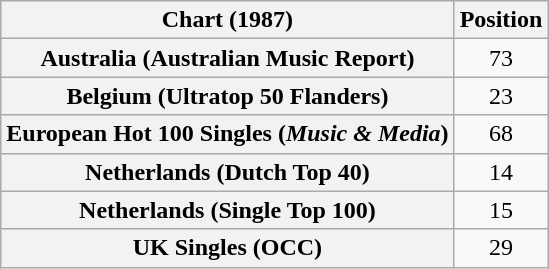<table class="wikitable sortable plainrowheaders" style="text-align:center">
<tr>
<th scope="col">Chart (1987)</th>
<th scope="col">Position</th>
</tr>
<tr>
<th scope="row">Australia (Australian Music Report)</th>
<td>73</td>
</tr>
<tr>
<th scope="row">Belgium (Ultratop 50 Flanders)</th>
<td>23</td>
</tr>
<tr>
<th scope="row">European Hot 100 Singles (<em>Music & Media</em>)</th>
<td>68</td>
</tr>
<tr>
<th scope="row">Netherlands (Dutch Top 40)</th>
<td>14</td>
</tr>
<tr>
<th scope="row">Netherlands (Single Top 100)</th>
<td>15</td>
</tr>
<tr>
<th scope="row">UK Singles (OCC)</th>
<td>29</td>
</tr>
</table>
